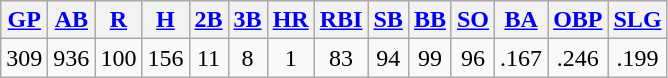<table class="wikitable">
<tr>
<th><a href='#'>GP</a></th>
<th><a href='#'>AB</a></th>
<th><a href='#'>R</a></th>
<th><a href='#'>H</a></th>
<th><a href='#'>2B</a></th>
<th><a href='#'>3B</a></th>
<th><a href='#'>HR</a></th>
<th><a href='#'>RBI</a></th>
<th><a href='#'>SB</a></th>
<th><a href='#'>BB</a></th>
<th><a href='#'>SO</a></th>
<th><a href='#'>BA</a></th>
<th><a href='#'>OBP</a></th>
<th><a href='#'>SLG</a></th>
</tr>
<tr align=center>
<td>309</td>
<td>936</td>
<td>100</td>
<td>156</td>
<td>11</td>
<td>8</td>
<td>1</td>
<td>83</td>
<td>94</td>
<td>99</td>
<td>96</td>
<td>.167</td>
<td>.246</td>
<td>.199</td>
</tr>
</table>
